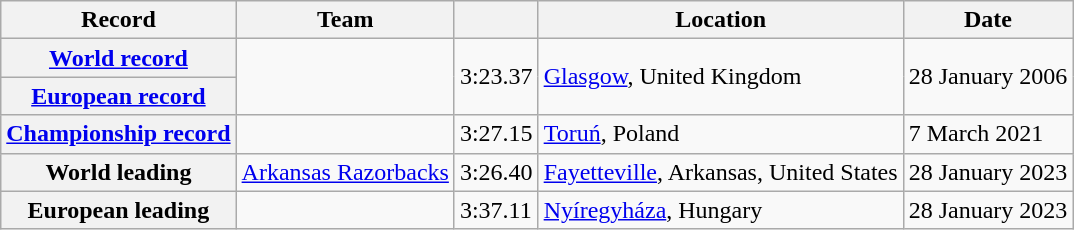<table class="wikitable">
<tr>
<th scope="col">Record</th>
<th scope="col">Team</th>
<th scope="col"></th>
<th scope="col">Location</th>
<th scope="col">Date</th>
</tr>
<tr>
<th scope="row"><a href='#'>World record</a></th>
<td rowspan=2></td>
<td rowspan=2>3:23.37</td>
<td rowspan=2><a href='#'>Glasgow</a>, United Kingdom</td>
<td rowspan=2>28 January 2006</td>
</tr>
<tr>
<th scope="row"><a href='#'>European record</a></th>
</tr>
<tr>
<th scope="row"><a href='#'>Championship record</a></th>
<td></td>
<td>3:27.15</td>
<td><a href='#'>Toruń</a>, Poland</td>
<td>7 March 2021</td>
</tr>
<tr>
<th scope="row">World leading</th>
<td><a href='#'>Arkansas Razorbacks</a></td>
<td>3:26.40</td>
<td><a href='#'>Fayetteville</a>, Arkansas, United States</td>
<td>28 January 2023</td>
</tr>
<tr>
<th scope="row">European leading</th>
<td></td>
<td>3:37.11</td>
<td><a href='#'>Nyíregyháza</a>, Hungary</td>
<td>28 January 2023</td>
</tr>
</table>
